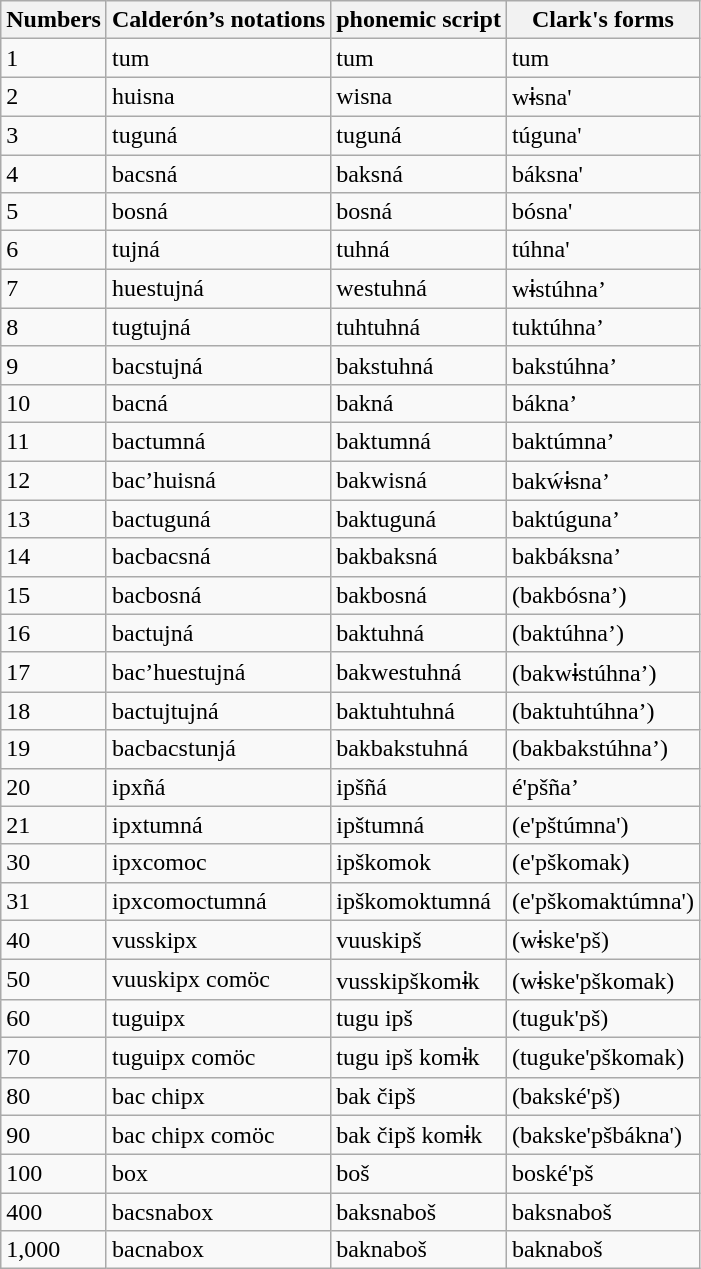<table class="wikitable">
<tr>
<th>Numbers</th>
<th>Calderón’s notations</th>
<th>phonemic script</th>
<th>Clark's forms</th>
</tr>
<tr>
<td>1</td>
<td>tum</td>
<td>tum</td>
<td>tum</td>
</tr>
<tr>
<td>2</td>
<td>huisna</td>
<td>wisna</td>
<td>wɨsna'</td>
</tr>
<tr>
<td>3</td>
<td>tuguná</td>
<td>tuguná</td>
<td>túguna'</td>
</tr>
<tr>
<td>4</td>
<td>bacsná</td>
<td>baksná</td>
<td>báksna'</td>
</tr>
<tr>
<td>5</td>
<td>bosná</td>
<td>bosná</td>
<td>bósna'</td>
</tr>
<tr>
<td>6</td>
<td>tujná</td>
<td>tuhná</td>
<td>túhna'</td>
</tr>
<tr>
<td>7</td>
<td>huestujná</td>
<td>westuhná</td>
<td>wɨstúhna’</td>
</tr>
<tr>
<td>8</td>
<td>tugtujná</td>
<td>tuhtuhná</td>
<td>tuktúhna’</td>
</tr>
<tr>
<td>9</td>
<td>bacstujná</td>
<td>bakstuhná</td>
<td>bakstúhna’</td>
</tr>
<tr>
<td>10</td>
<td>bacná</td>
<td>bakná</td>
<td>bákna’</td>
</tr>
<tr>
<td>11</td>
<td>bactumná</td>
<td>baktumná</td>
<td>baktúmna’</td>
</tr>
<tr>
<td>12</td>
<td>bac’huisná</td>
<td>bakwisná</td>
<td>bakẃɨsna’</td>
</tr>
<tr>
<td>13</td>
<td>bactuguná</td>
<td>baktuguná</td>
<td>baktúguna’</td>
</tr>
<tr>
<td>14</td>
<td>bacbacsná</td>
<td>bakbaksná</td>
<td>bakbáksna’</td>
</tr>
<tr>
<td>15</td>
<td>bacbosná</td>
<td>bakbosná</td>
<td>(bakbósna’)</td>
</tr>
<tr>
<td>16</td>
<td>bactujná</td>
<td>baktuhná</td>
<td>(baktúhna’)</td>
</tr>
<tr>
<td>17</td>
<td>bac’huestujná</td>
<td>bakwestuhná</td>
<td>(bakwɨstúhna’)</td>
</tr>
<tr>
<td>18</td>
<td>bactujtujná</td>
<td>baktuhtuhná</td>
<td>(baktuhtúhna’)</td>
</tr>
<tr>
<td>19</td>
<td>bacbacstunjá</td>
<td>bakbakstuhná</td>
<td>(bakbakstúhna’)</td>
</tr>
<tr>
<td>20</td>
<td>ipxñá</td>
<td>ipšñá</td>
<td>é'pšña’</td>
</tr>
<tr>
<td>21</td>
<td>ipxtumná</td>
<td>ipštumná</td>
<td>(e'pštúmna')</td>
</tr>
<tr>
<td>30</td>
<td>ipxcomoc</td>
<td>ipškomok</td>
<td>(e'pškomak)</td>
</tr>
<tr>
<td>31</td>
<td>ipxcomoctumná</td>
<td>ipškomoktumná</td>
<td>(e'pškomaktúmna')</td>
</tr>
<tr>
<td>40</td>
<td>vusskipx</td>
<td>vuuskipš</td>
<td>(wɨske'pš)</td>
</tr>
<tr>
<td>50</td>
<td>vuuskipx comöc</td>
<td>vusskipškomɨk</td>
<td>(wɨske'pškomak)</td>
</tr>
<tr>
<td>60</td>
<td>tuguipx</td>
<td>tugu ipš</td>
<td>(tuguk'pš)</td>
</tr>
<tr>
<td>70</td>
<td>tuguipx comöc</td>
<td>tugu ipš komɨk</td>
<td>(tuguke'pškomak)</td>
</tr>
<tr>
<td>80</td>
<td>bac chipx</td>
<td>bak čipš</td>
<td>(bakské'pš)</td>
</tr>
<tr>
<td>90</td>
<td>bac chipx comöc</td>
<td>bak čipš komɨk</td>
<td>(bakske'pšbákna')</td>
</tr>
<tr>
<td>100</td>
<td>box</td>
<td>boš</td>
<td>boské'pš</td>
</tr>
<tr>
<td>400</td>
<td>bacsnabox</td>
<td>baksnaboš</td>
<td>baksnaboš</td>
</tr>
<tr>
<td>1,000</td>
<td>bacnabox</td>
<td>baknaboš</td>
<td>baknaboš</td>
</tr>
</table>
